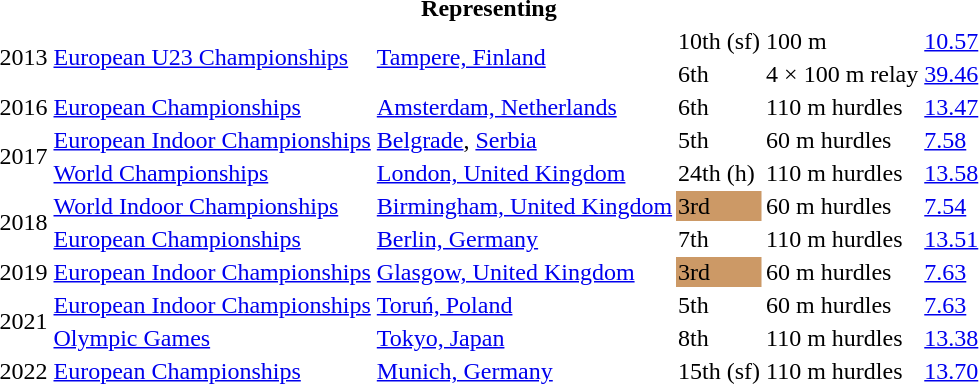<table>
<tr>
<th colspan="6">Representing </th>
</tr>
<tr>
<td rowspan=2>2013</td>
<td rowspan=2><a href='#'>European U23 Championships</a></td>
<td rowspan=2><a href='#'>Tampere, Finland</a></td>
<td>10th (sf)</td>
<td>100 m</td>
<td><a href='#'>10.57</a></td>
</tr>
<tr>
<td>6th</td>
<td>4 × 100 m relay</td>
<td><a href='#'>39.46</a></td>
</tr>
<tr>
<td>2016</td>
<td><a href='#'>European Championships</a></td>
<td><a href='#'>Amsterdam, Netherlands</a></td>
<td>6th</td>
<td>110 m hurdles</td>
<td><a href='#'>13.47</a></td>
</tr>
<tr>
<td rowspan=2>2017</td>
<td><a href='#'>European Indoor Championships</a></td>
<td><a href='#'>Belgrade</a>, <a href='#'>Serbia</a></td>
<td>5th</td>
<td>60 m hurdles</td>
<td><a href='#'>7.58</a></td>
</tr>
<tr>
<td><a href='#'>World Championships</a></td>
<td><a href='#'>London, United Kingdom</a></td>
<td>24th (h)</td>
<td>110 m hurdles</td>
<td><a href='#'>13.58</a></td>
</tr>
<tr>
<td rowspan=2>2018</td>
<td><a href='#'>World Indoor Championships</a></td>
<td><a href='#'>Birmingham, United Kingdom</a></td>
<td bgcolor=cc9966>3rd</td>
<td>60 m hurdles</td>
<td><a href='#'>7.54</a></td>
</tr>
<tr>
<td><a href='#'>European Championships</a></td>
<td><a href='#'>Berlin, Germany</a></td>
<td>7th</td>
<td>110 m hurdles</td>
<td><a href='#'>13.51</a></td>
</tr>
<tr>
<td>2019</td>
<td><a href='#'>European Indoor Championships</a></td>
<td><a href='#'>Glasgow, United Kingdom</a></td>
<td bgcolor=cc9966>3rd</td>
<td>60 m hurdles</td>
<td><a href='#'>7.63</a></td>
</tr>
<tr>
<td rowspan=2>2021</td>
<td><a href='#'>European Indoor Championships</a></td>
<td><a href='#'>Toruń, Poland</a></td>
<td>5th</td>
<td>60 m hurdles</td>
<td><a href='#'>7.63</a></td>
</tr>
<tr>
<td><a href='#'>Olympic Games</a></td>
<td><a href='#'>Tokyo, Japan</a></td>
<td>8th</td>
<td>110 m hurdles</td>
<td><a href='#'>13.38</a></td>
</tr>
<tr>
<td>2022</td>
<td><a href='#'>European Championships</a></td>
<td><a href='#'>Munich, Germany</a></td>
<td>15th (sf)</td>
<td>110 m hurdles</td>
<td><a href='#'>13.70</a></td>
</tr>
</table>
